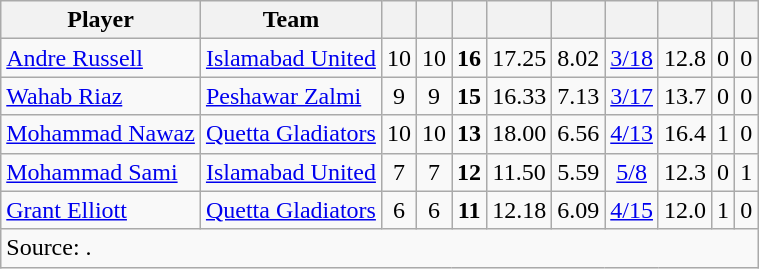<table class="wikitable sortable" style="text-align: center;">
<tr>
<th class="unsortable">Player</th>
<th>Team</th>
<th></th>
<th></th>
<th></th>
<th></th>
<th></th>
<th></th>
<th></th>
<th></th>
<th></th>
</tr>
<tr>
<td style="text-align:left"><a href='#'>Andre Russell</a></td>
<td style="text-align:left"><a href='#'>Islamabad United</a></td>
<td>10</td>
<td>10</td>
<td><strong>16</strong></td>
<td>17.25</td>
<td>8.02</td>
<td><a href='#'>3/18</a></td>
<td>12.8</td>
<td>0</td>
<td>0</td>
</tr>
<tr>
<td style="text-align:left"><a href='#'>Wahab Riaz</a></td>
<td style="text-align:left"><a href='#'>Peshawar Zalmi</a></td>
<td>9</td>
<td>9</td>
<td><strong>15</strong></td>
<td>16.33</td>
<td>7.13</td>
<td><a href='#'>3/17</a></td>
<td>13.7</td>
<td>0</td>
<td>0</td>
</tr>
<tr>
<td style="text-align:left"><a href='#'>Mohammad Nawaz</a></td>
<td style="text-align:left"><a href='#'>Quetta Gladiators</a></td>
<td>10</td>
<td>10</td>
<td><strong>13</strong></td>
<td>18.00</td>
<td>6.56</td>
<td><a href='#'>4/13</a></td>
<td>16.4</td>
<td>1</td>
<td>0</td>
</tr>
<tr>
<td style="text-align:left"><a href='#'>Mohammad Sami</a></td>
<td style="text-align:left"><a href='#'>Islamabad United</a></td>
<td>7</td>
<td>7</td>
<td><strong>12</strong></td>
<td>11.50</td>
<td>5.59</td>
<td><a href='#'>5/8</a></td>
<td>12.3</td>
<td>0</td>
<td>1</td>
</tr>
<tr>
<td style="text-align:left"><a href='#'>Grant Elliott</a></td>
<td style="text-align:left"><a href='#'>Quetta Gladiators</a></td>
<td>6</td>
<td>6</td>
<td><strong>11</strong></td>
<td>12.18</td>
<td>6.09</td>
<td><a href='#'>4/15</a></td>
<td>12.0</td>
<td>1</td>
<td>0</td>
</tr>
<tr>
<td style="text-align:left" colspan="11">Source: .</td>
</tr>
</table>
